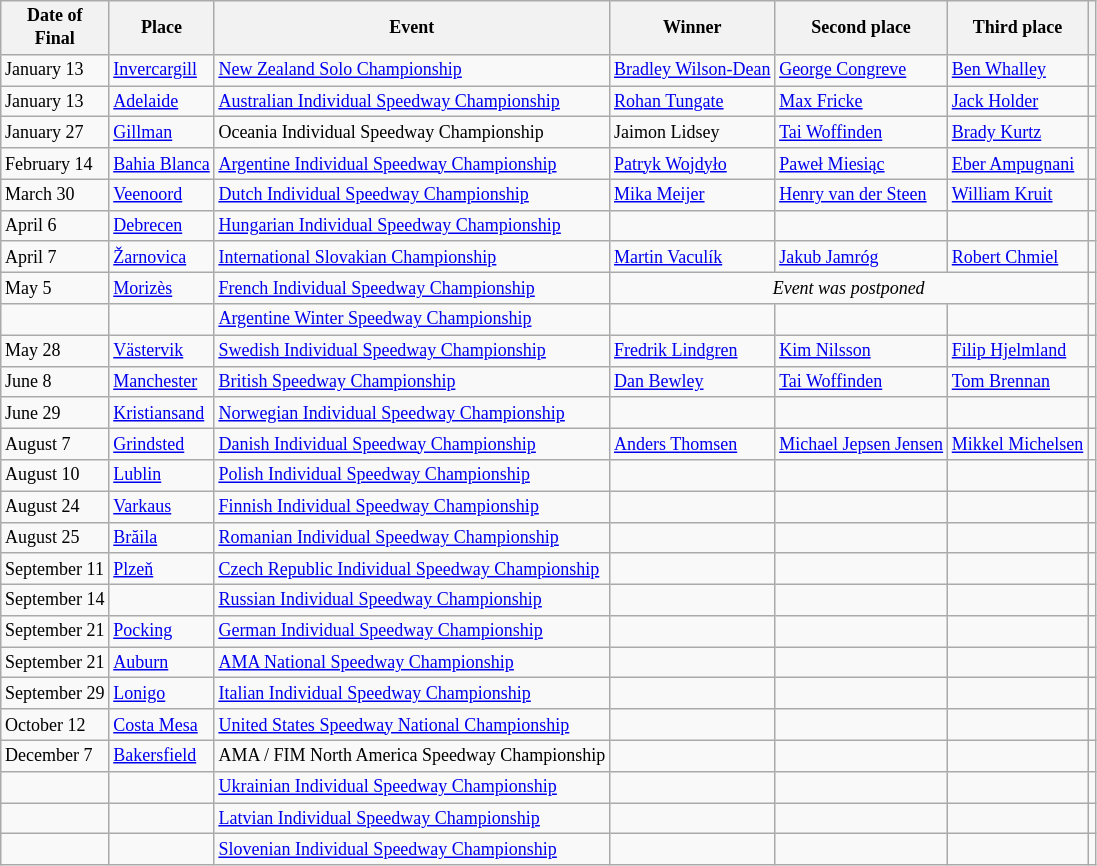<table class=wikitable style="font-size:12px">
<tr>
<th>Date of<br>Final</th>
<th>Place</th>
<th>Event</th>
<th>Winner</th>
<th>Second place</th>
<th>Third place</th>
<th></th>
</tr>
<tr>
<td>January 13</td>
<td> <a href='#'>Invercargill</a></td>
<td><a href='#'>New Zealand Solo Championship</a></td>
<td> <a href='#'>Bradley Wilson-Dean</a></td>
<td> <a href='#'>George Congreve</a></td>
<td> <a href='#'>Ben Whalley</a></td>
<td></td>
</tr>
<tr>
<td>January 13</td>
<td> <a href='#'>Adelaide</a></td>
<td><a href='#'>Australian Individual Speedway Championship</a></td>
<td> <a href='#'>Rohan Tungate</a></td>
<td> <a href='#'>Max Fricke</a></td>
<td> <a href='#'>Jack Holder</a></td>
<td></td>
</tr>
<tr>
<td>January 27</td>
<td> <a href='#'>Gillman</a></td>
<td>Oceania Individual Speedway Championship</td>
<td> Jaimon Lidsey</td>
<td> <a href='#'>Tai Woffinden</a></td>
<td> <a href='#'>Brady Kurtz</a></td>
<td></td>
</tr>
<tr>
<td>February 14</td>
<td> <a href='#'>Bahia Blanca</a></td>
<td><a href='#'>Argentine Individual Speedway Championship</a></td>
<td> <a href='#'>Patryk Wojdyło</a></td>
<td> <a href='#'>Paweł Miesiąc</a></td>
<td> <a href='#'>Eber Ampugnani</a></td>
<td></td>
</tr>
<tr>
<td>March 30</td>
<td> <a href='#'>Veenoord</a></td>
<td><a href='#'>Dutch Individual Speedway Championship</a></td>
<td> <a href='#'>Mika Meijer</a></td>
<td> <a href='#'>Henry van der Steen</a></td>
<td> <a href='#'>William Kruit</a></td>
<td></td>
</tr>
<tr>
<td>April 6</td>
<td> <a href='#'>Debrecen</a></td>
<td><a href='#'>Hungarian Individual Speedway Championship</a></td>
<td></td>
<td></td>
<td></td>
<td></td>
</tr>
<tr>
<td>April 7</td>
<td> <a href='#'>Žarnovica</a></td>
<td><a href='#'>International Slovakian Championship</a></td>
<td> <a href='#'>Martin Vaculík</a></td>
<td> <a href='#'>Jakub Jamróg</a></td>
<td> <a href='#'>Robert Chmiel</a></td>
<td></td>
</tr>
<tr>
<td>May 5</td>
<td> <a href='#'>Morizès</a></td>
<td><a href='#'>French Individual Speedway Championship</a></td>
<td align= center colspan=3><em>Event was postponed</em></td>
<td></td>
</tr>
<tr>
<td></td>
<td></td>
<td><a href='#'>Argentine Winter Speedway Championship</a></td>
<td></td>
<td></td>
<td></td>
<td></td>
</tr>
<tr>
<td>May 28</td>
<td> <a href='#'>Västervik</a></td>
<td><a href='#'>Swedish Individual Speedway Championship</a></td>
<td> <a href='#'>Fredrik Lindgren</a></td>
<td> <a href='#'>Kim Nilsson</a></td>
<td> <a href='#'>Filip Hjelmland</a></td>
<td></td>
</tr>
<tr>
<td>June 8</td>
<td> <a href='#'>Manchester</a></td>
<td><a href='#'>British Speedway Championship</a></td>
<td> <a href='#'>Dan Bewley</a></td>
<td> <a href='#'>Tai Woffinden</a></td>
<td> <a href='#'>Tom Brennan</a></td>
<td></td>
</tr>
<tr>
<td>June 29</td>
<td> <a href='#'>Kristiansand</a></td>
<td><a href='#'>Norwegian Individual Speedway Championship</a></td>
<td></td>
<td></td>
<td></td>
<td></td>
</tr>
<tr>
<td>August 7</td>
<td> <a href='#'>Grindsted</a></td>
<td><a href='#'>Danish Individual Speedway Championship</a></td>
<td> <a href='#'>Anders Thomsen</a></td>
<td> <a href='#'>Michael Jepsen Jensen</a></td>
<td> <a href='#'>Mikkel Michelsen</a></td>
<td></td>
</tr>
<tr>
<td>August 10</td>
<td> <a href='#'>Lublin</a></td>
<td><a href='#'>Polish Individual Speedway Championship</a></td>
<td></td>
<td></td>
<td></td>
<td></td>
</tr>
<tr>
<td>August 24</td>
<td> <a href='#'>Varkaus</a></td>
<td><a href='#'>Finnish Individual Speedway Championship</a></td>
<td></td>
<td></td>
<td></td>
<td></td>
</tr>
<tr>
<td>August 25</td>
<td> <a href='#'>Brăila</a></td>
<td><a href='#'>Romanian Individual Speedway Championship</a></td>
<td></td>
<td></td>
<td></td>
<td></td>
</tr>
<tr>
<td>September 11</td>
<td> <a href='#'>Plzeň</a></td>
<td><a href='#'>Czech Republic Individual Speedway Championship</a></td>
<td></td>
<td></td>
<td></td>
<td></td>
</tr>
<tr>
<td>September 14</td>
<td></td>
<td><a href='#'>Russian Individual Speedway Championship</a></td>
<td></td>
<td></td>
<td></td>
<td></td>
</tr>
<tr>
<td>September 21</td>
<td> <a href='#'>Pocking</a></td>
<td><a href='#'>German Individual Speedway Championship</a></td>
<td></td>
<td></td>
<td></td>
<td></td>
</tr>
<tr>
<td>September 21</td>
<td> <a href='#'>Auburn</a></td>
<td><a href='#'>AMA National Speedway Championship</a></td>
<td></td>
<td></td>
<td></td>
<td></td>
</tr>
<tr>
<td>September 29</td>
<td> <a href='#'>Lonigo</a></td>
<td><a href='#'>Italian Individual Speedway Championship</a></td>
<td></td>
<td></td>
<td></td>
<td></td>
</tr>
<tr>
<td>October 12</td>
<td> <a href='#'>Costa Mesa</a></td>
<td><a href='#'>United States Speedway National Championship</a></td>
<td></td>
<td></td>
<td></td>
<td></td>
</tr>
<tr>
<td>December 7</td>
<td> <a href='#'>Bakersfield</a></td>
<td>AMA / FIM North America Speedway Championship</td>
<td></td>
<td></td>
<td></td>
<td></td>
</tr>
<tr>
<td></td>
<td></td>
<td><a href='#'>Ukrainian Individual Speedway Championship</a></td>
<td></td>
<td></td>
<td></td>
<td></td>
</tr>
<tr>
<td></td>
<td></td>
<td><a href='#'>Latvian Individual Speedway Championship</a></td>
<td></td>
<td></td>
<td></td>
<td></td>
</tr>
<tr>
<td></td>
<td></td>
<td><a href='#'>Slovenian Individual Speedway Championship</a></td>
<td></td>
<td></td>
<td></td>
<td></td>
</tr>
</table>
